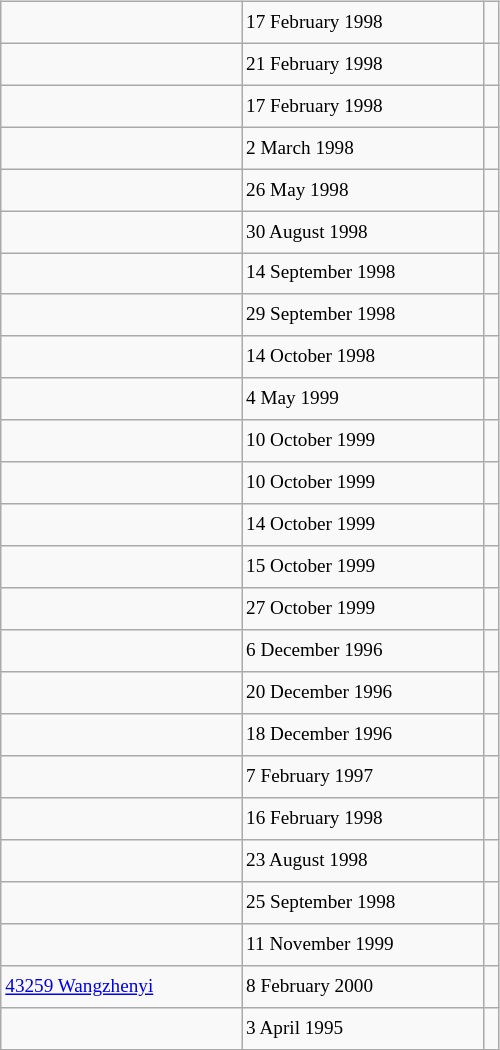<table class="wikitable" style="font-size: 80%; float: left; width: 26em; margin-right: 1em; height: 700px">
<tr>
<td></td>
<td>17 February 1998</td>
<td></td>
</tr>
<tr>
<td></td>
<td>21 February 1998</td>
<td></td>
</tr>
<tr>
<td></td>
<td>17 February 1998</td>
<td></td>
</tr>
<tr>
<td></td>
<td>2 March 1998</td>
<td></td>
</tr>
<tr>
<td></td>
<td>26 May 1998</td>
<td></td>
</tr>
<tr>
<td></td>
<td>30 August 1998</td>
<td></td>
</tr>
<tr>
<td></td>
<td>14 September 1998</td>
<td></td>
</tr>
<tr>
<td></td>
<td>29 September 1998</td>
<td></td>
</tr>
<tr>
<td></td>
<td>14 October 1998</td>
<td></td>
</tr>
<tr>
<td></td>
<td>4 May 1999</td>
<td></td>
</tr>
<tr>
<td></td>
<td>10 October 1999</td>
<td></td>
</tr>
<tr>
<td></td>
<td>10 October 1999</td>
<td></td>
</tr>
<tr>
<td></td>
<td>14 October 1999</td>
<td></td>
</tr>
<tr>
<td></td>
<td>15 October 1999</td>
<td></td>
</tr>
<tr>
<td></td>
<td>27 October 1999</td>
<td></td>
</tr>
<tr>
<td></td>
<td>6 December 1996</td>
<td></td>
</tr>
<tr>
<td></td>
<td>20 December 1996</td>
<td></td>
</tr>
<tr>
<td></td>
<td>18 December 1996</td>
<td></td>
</tr>
<tr>
<td></td>
<td>7 February 1997</td>
<td></td>
</tr>
<tr>
<td></td>
<td>16 February 1998</td>
<td></td>
</tr>
<tr>
<td></td>
<td>23 August 1998</td>
<td></td>
</tr>
<tr>
<td></td>
<td>25 September 1998</td>
<td></td>
</tr>
<tr>
<td></td>
<td>11 November 1999</td>
<td></td>
</tr>
<tr>
<td><a href='#'>43259 Wangzhenyi</a></td>
<td>8 February 2000</td>
<td></td>
</tr>
<tr>
<td></td>
<td>3 April 1995</td>
<td></td>
</tr>
</table>
